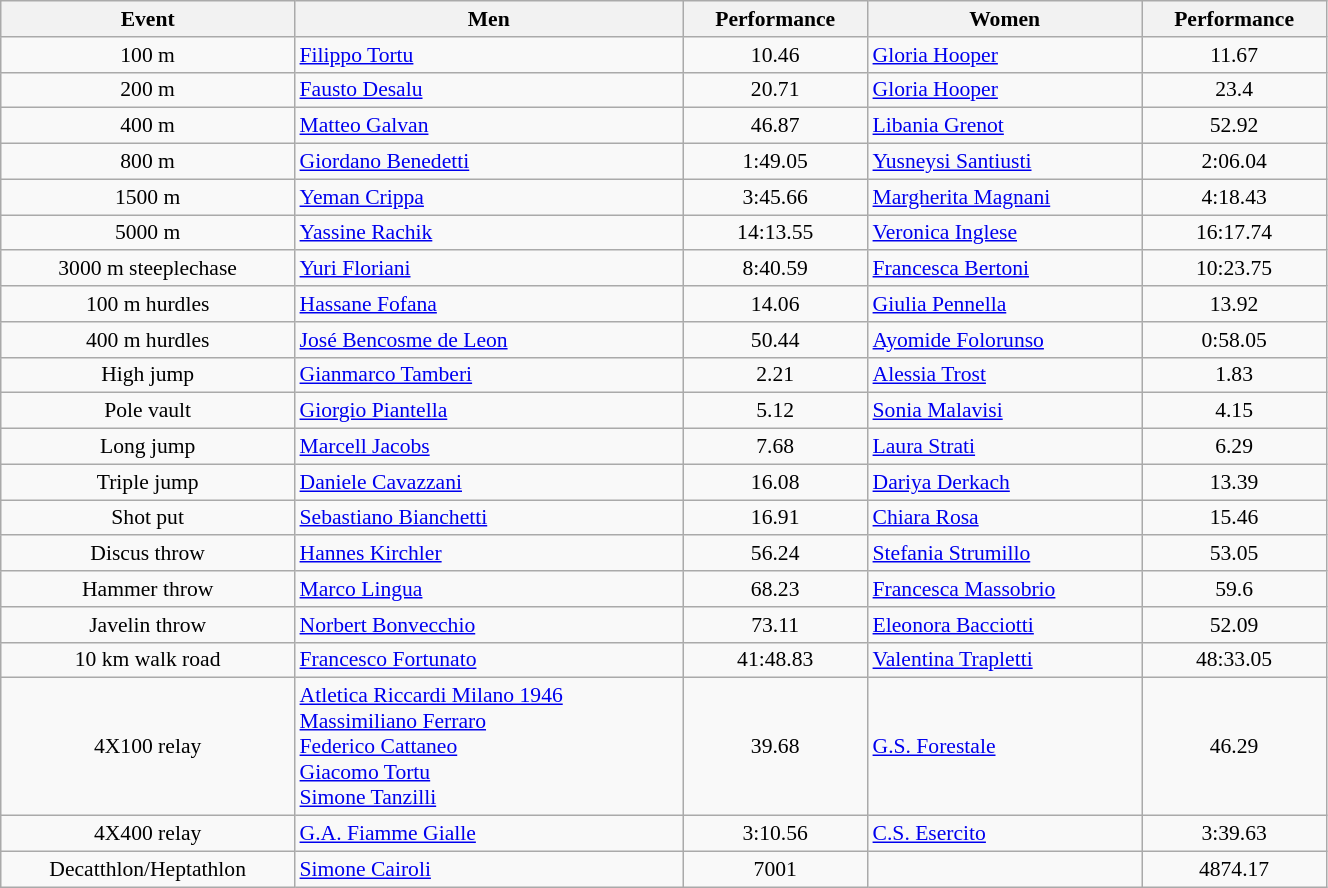<table class="wikitable" width=70% style="font-size:90%; text-align:center;">
<tr>
<th>Event</th>
<th>Men</th>
<th>Performance</th>
<th>Women</th>
<th>Performance</th>
</tr>
<tr>
<td>100 m</td>
<td align=left><a href='#'>Filippo Tortu</a></td>
<td>10.46</td>
<td align=left><a href='#'>Gloria Hooper</a></td>
<td>11.67</td>
</tr>
<tr>
<td>200 m</td>
<td align=left><a href='#'>Fausto Desalu</a></td>
<td>20.71</td>
<td align=left><a href='#'>Gloria Hooper</a></td>
<td>23.4</td>
</tr>
<tr>
<td>400 m</td>
<td align=left><a href='#'>Matteo Galvan</a></td>
<td>46.87</td>
<td align=left><a href='#'>Libania Grenot</a></td>
<td>52.92</td>
</tr>
<tr>
<td>800 m</td>
<td align=left><a href='#'>Giordano Benedetti</a></td>
<td>1:49.05</td>
<td align=left><a href='#'>Yusneysi Santiusti</a></td>
<td>2:06.04</td>
</tr>
<tr>
<td>1500 m</td>
<td align=left><a href='#'>Yeman Crippa</a></td>
<td>3:45.66</td>
<td align=left><a href='#'>Margherita Magnani</a></td>
<td>4:18.43</td>
</tr>
<tr>
<td>5000 m</td>
<td align=left><a href='#'>Yassine Rachik</a></td>
<td>14:13.55</td>
<td align=left><a href='#'>Veronica Inglese</a></td>
<td>16:17.74</td>
</tr>
<tr>
<td>3000 m steeplechase</td>
<td align=left><a href='#'>Yuri Floriani</a></td>
<td>8:40.59</td>
<td align=left><a href='#'>Francesca Bertoni</a></td>
<td>10:23.75</td>
</tr>
<tr>
<td>100 m hurdles</td>
<td align=left><a href='#'>Hassane Fofana</a></td>
<td>14.06</td>
<td align=left><a href='#'>Giulia Pennella</a></td>
<td>13.92</td>
</tr>
<tr>
<td>400 m hurdles</td>
<td align=left><a href='#'>José Bencosme de Leon</a></td>
<td>50.44</td>
<td align=left><a href='#'>Ayomide Folorunso</a></td>
<td>0:58.05</td>
</tr>
<tr>
<td>High jump</td>
<td align=left><a href='#'>Gianmarco Tamberi</a></td>
<td>2.21</td>
<td align=left><a href='#'>Alessia Trost</a></td>
<td>1.83</td>
</tr>
<tr>
<td>Pole vault</td>
<td align=left><a href='#'>Giorgio Piantella</a></td>
<td>5.12</td>
<td align=left><a href='#'>Sonia Malavisi</a></td>
<td>4.15</td>
</tr>
<tr>
<td>Long jump</td>
<td align=left><a href='#'>Marcell Jacobs</a></td>
<td>7.68</td>
<td align=left><a href='#'>Laura Strati</a></td>
<td>6.29</td>
</tr>
<tr>
<td>Triple jump</td>
<td align=left><a href='#'>Daniele Cavazzani</a></td>
<td>16.08</td>
<td align=left><a href='#'>Dariya Derkach</a></td>
<td>13.39</td>
</tr>
<tr>
<td>Shot put</td>
<td align=left><a href='#'>Sebastiano Bianchetti</a></td>
<td>16.91</td>
<td align=left><a href='#'>Chiara Rosa</a></td>
<td>15.46</td>
</tr>
<tr>
<td>Discus throw</td>
<td align=left><a href='#'>Hannes Kirchler</a></td>
<td>56.24</td>
<td align=left><a href='#'>Stefania Strumillo</a></td>
<td>53.05</td>
</tr>
<tr>
<td>Hammer throw</td>
<td align=left><a href='#'>Marco Lingua</a></td>
<td>68.23</td>
<td align=left><a href='#'>Francesca Massobrio</a></td>
<td>59.6</td>
</tr>
<tr>
<td>Javelin throw</td>
<td align=left><a href='#'>Norbert Bonvecchio</a></td>
<td>73.11</td>
<td align=left><a href='#'>Eleonora Bacciotti</a></td>
<td>52.09</td>
</tr>
<tr>
<td>10 km walk road</td>
<td align=left><a href='#'>Francesco Fortunato</a></td>
<td>41:48.83</td>
<td align=left><a href='#'>Valentina Trapletti</a></td>
<td>48:33.05</td>
</tr>
<tr>
<td>4X100 relay</td>
<td align=left><a href='#'>Atletica Riccardi Milano 1946</a><br><a href='#'>Massimiliano Ferraro</a><br><a href='#'>Federico Cattaneo</a><br><a href='#'>Giacomo Tortu</a><br><a href='#'>Simone Tanzilli</a></td>
<td>39.68</td>
<td align=left><a href='#'>G.S. Forestale</a></td>
<td>46.29</td>
</tr>
<tr>
<td>4X400 relay</td>
<td align=left><a href='#'>G.A. Fiamme Gialle</a></td>
<td>3:10.56</td>
<td align=left><a href='#'>C.S. Esercito</a></td>
<td>3:39.63</td>
</tr>
<tr>
<td>Decatthlon/Heptathlon</td>
<td align=left><a href='#'>Simone Cairoli</a></td>
<td>7001</td>
<td align=left></td>
<td>4874.17</td>
</tr>
</table>
